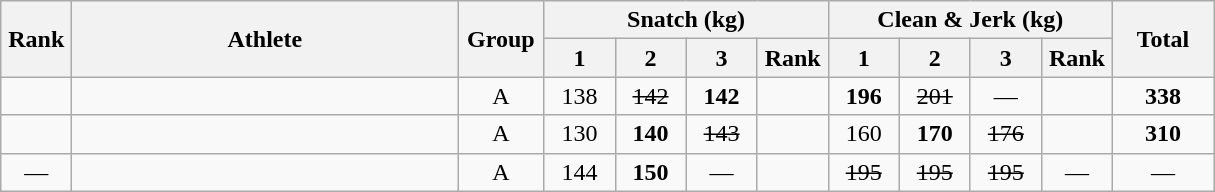<table class = "wikitable" style="text-align:center;">
<tr>
<th rowspan=2 width=40>Rank</th>
<th rowspan=2 width=250>Athlete</th>
<th rowspan=2 width=50>Group</th>
<th colspan=4>Snatch (kg)</th>
<th colspan=4>Clean & Jerk (kg)</th>
<th rowspan=2 width=60>Total</th>
</tr>
<tr>
<th width=40>1</th>
<th width=40>2</th>
<th width=40>3</th>
<th width=40>Rank</th>
<th width=40>1</th>
<th width=40>2</th>
<th width=40>3</th>
<th width=40>Rank</th>
</tr>
<tr>
<td></td>
<td align=left></td>
<td>A</td>
<td>138</td>
<td><s>142</s></td>
<td><strong>142</strong></td>
<td></td>
<td><strong>196</strong></td>
<td><s>201</s></td>
<td>—</td>
<td></td>
<td><strong>338</strong></td>
</tr>
<tr>
<td></td>
<td align=left></td>
<td>A</td>
<td>130</td>
<td><strong>140</strong></td>
<td><s>143</s></td>
<td></td>
<td>160</td>
<td><strong>170</strong></td>
<td><s>176</s></td>
<td></td>
<td><strong>310</strong></td>
</tr>
<tr>
<td>—</td>
<td align=left></td>
<td>A</td>
<td>144</td>
<td><strong>150</strong></td>
<td>—</td>
<td></td>
<td><s>195</s></td>
<td><s>195</s></td>
<td><s>195</s></td>
<td>—</td>
<td>—</td>
</tr>
</table>
